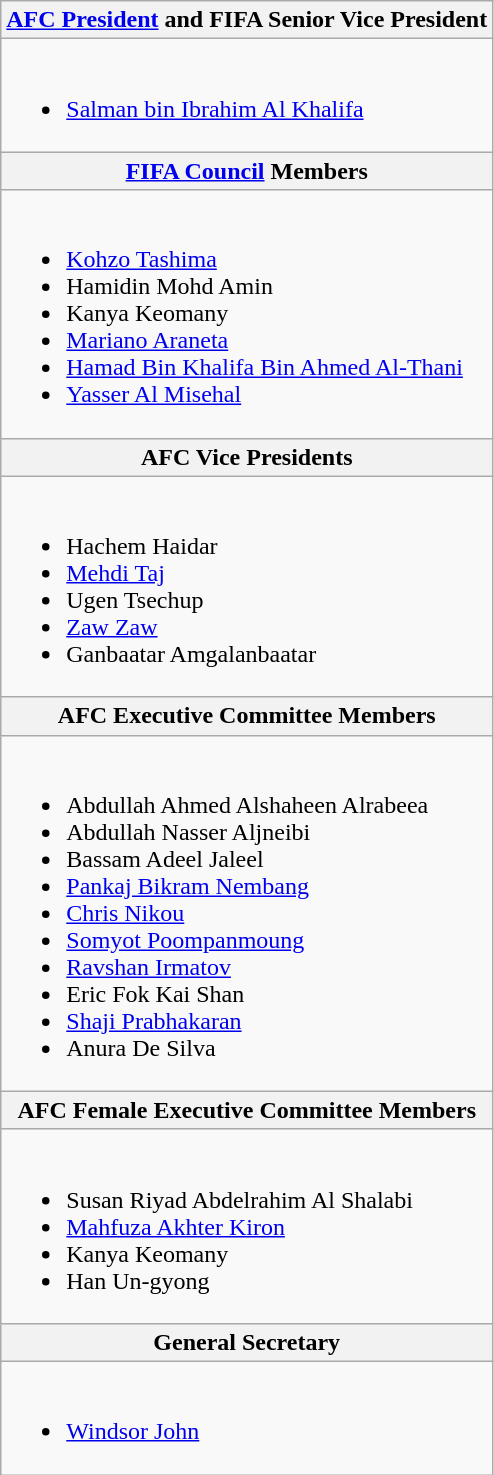<table class="wikitable">
<tr>
<th><a href='#'>AFC President</a> and FIFA Senior Vice President</th>
</tr>
<tr>
<td><br><ul><li> <a href='#'>Salman bin Ibrahim Al Khalifa</a></li></ul></td>
</tr>
<tr>
<th><a href='#'>FIFA Council</a> Members</th>
</tr>
<tr>
<td><br><ul><li> <a href='#'>Kohzo Tashima</a></li><li> Hamidin Mohd Amin</li><li> Kanya Keomany</li><li> <a href='#'>Mariano Araneta</a></li><li> <a href='#'>Hamad Bin Khalifa Bin Ahmed Al-Thani</a></li><li> <a href='#'>Yasser Al Misehal</a></li></ul></td>
</tr>
<tr>
<th>AFC Vice Presidents</th>
</tr>
<tr>
<td><br><ul><li> Hachem Haidar</li><li> <a href='#'>Mehdi Taj</a></li><li> Ugen Tsechup</li><li> <a href='#'>Zaw Zaw</a></li><li> Ganbaatar Amgalanbaatar</li></ul></td>
</tr>
<tr>
<th>AFC Executive Committee Members</th>
</tr>
<tr>
<td><br><ul><li> Abdullah Ahmed Alshaheen Alrabeea</li><li> Abdullah Nasser Aljneibi</li><li> Bassam Adeel Jaleel</li><li> <a href='#'>Pankaj Bikram Nembang</a></li><li> <a href='#'>Chris Nikou</a></li><li> <a href='#'>Somyot Poompanmoung</a></li><li> <a href='#'>Ravshan Irmatov</a></li><li> Eric Fok Kai Shan</li><li> <a href='#'>Shaji Prabhakaran</a></li><li> Anura De Silva</li></ul></td>
</tr>
<tr>
<th>AFC Female Executive Committee Members</th>
</tr>
<tr>
<td><br><ul><li> Susan Riyad Abdelrahim Al Shalabi</li><li> <a href='#'>Mahfuza Akhter Kiron</a></li><li> Kanya Keomany</li><li> Han Un-gyong</li></ul></td>
</tr>
<tr>
<th>General Secretary</th>
</tr>
<tr>
<td><br><ul><li> <a href='#'>Windsor John</a></li></ul></td>
</tr>
</table>
